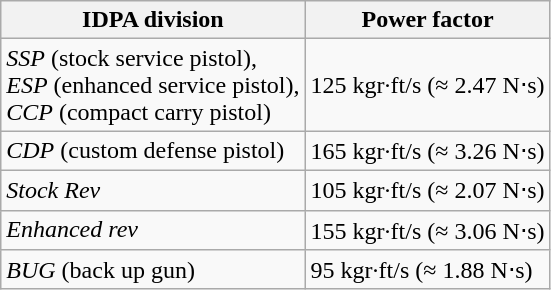<table class="wikitable">
<tr>
<th>IDPA division</th>
<th>Power factor</th>
</tr>
<tr>
<td><em>SSP</em> (stock service pistol),<br><em>ESP</em> (enhanced service pistol),<br><em>CCP</em> (compact carry pistol)</td>
<td>125 kgr·ft/s (≈ 2.47 N⋅s)</td>
</tr>
<tr>
<td><em>CDP</em> (custom defense pistol)</td>
<td>165 kgr·ft/s (≈ 3.26 N⋅s)</td>
</tr>
<tr>
<td><em>Stock Rev</em></td>
<td>105 kgr·ft/s (≈ 2.07 N⋅s)</td>
</tr>
<tr>
<td><em>Enhanced rev</em></td>
<td>155 kgr·ft/s (≈ 3.06 N⋅s)</td>
</tr>
<tr>
<td><em>BUG</em> (back up gun)</td>
<td>95 kgr·ft/s (≈ 1.88 N⋅s)</td>
</tr>
</table>
